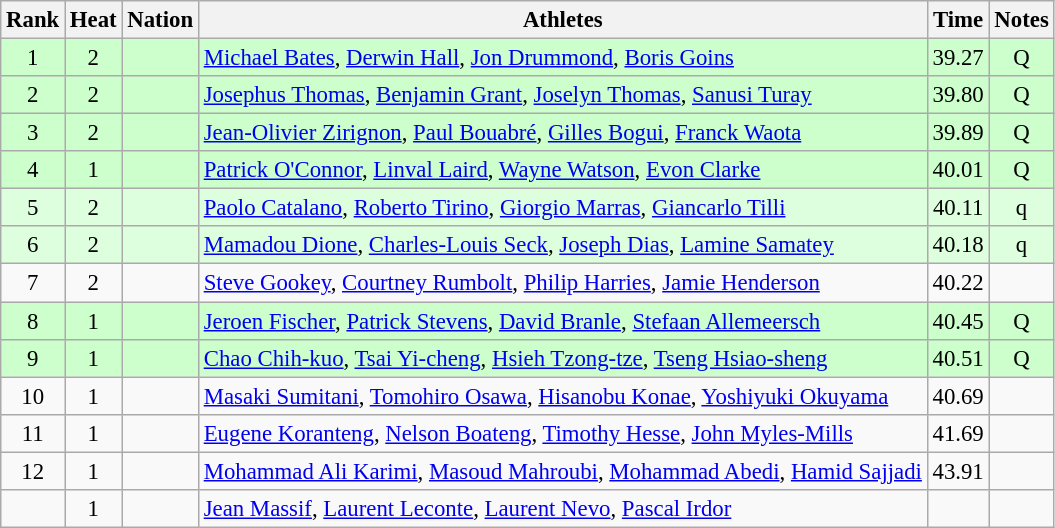<table class="wikitable sortable" style="text-align:center;font-size:95%">
<tr>
<th>Rank</th>
<th>Heat</th>
<th>Nation</th>
<th>Athletes</th>
<th>Time</th>
<th>Notes</th>
</tr>
<tr bgcolor=ccffcc>
<td>1</td>
<td>2</td>
<td align=left></td>
<td align=left><a href='#'>Michael Bates</a>, <a href='#'>Derwin Hall</a>, <a href='#'>Jon Drummond</a>, <a href='#'>Boris Goins</a></td>
<td>39.27</td>
<td>Q</td>
</tr>
<tr bgcolor=ccffcc>
<td>2</td>
<td>2</td>
<td align=left></td>
<td align=left><a href='#'>Josephus Thomas</a>, <a href='#'>Benjamin Grant</a>, <a href='#'>Joselyn Thomas</a>, <a href='#'>Sanusi Turay</a></td>
<td>39.80</td>
<td>Q</td>
</tr>
<tr bgcolor=ccffcc>
<td>3</td>
<td>2</td>
<td align=left></td>
<td align=left><a href='#'>Jean-Olivier Zirignon</a>, <a href='#'>Paul Bouabré</a>, <a href='#'>Gilles Bogui</a>, <a href='#'>Franck Waota</a></td>
<td>39.89</td>
<td>Q</td>
</tr>
<tr bgcolor=ccffcc>
<td>4</td>
<td>1</td>
<td align=left></td>
<td align=left><a href='#'>Patrick O'Connor</a>, <a href='#'>Linval Laird</a>, <a href='#'>Wayne Watson</a>, <a href='#'>Evon Clarke</a></td>
<td>40.01</td>
<td>Q</td>
</tr>
<tr bgcolor=ddffdd>
<td>5</td>
<td>2</td>
<td align=left></td>
<td align=left><a href='#'>Paolo Catalano</a>, <a href='#'>Roberto Tirino</a>, <a href='#'>Giorgio Marras</a>, <a href='#'>Giancarlo Tilli</a></td>
<td>40.11</td>
<td>q</td>
</tr>
<tr bgcolor=ddffdd>
<td>6</td>
<td>2</td>
<td align=left></td>
<td align=left><a href='#'>Mamadou Dione</a>, <a href='#'>Charles-Louis Seck</a>, <a href='#'>Joseph Dias</a>, <a href='#'>Lamine Samatey</a></td>
<td>40.18</td>
<td>q</td>
</tr>
<tr>
<td>7</td>
<td>2</td>
<td align=left></td>
<td align=left><a href='#'>Steve Gookey</a>, <a href='#'>Courtney Rumbolt</a>, <a href='#'>Philip Harries</a>, <a href='#'>Jamie Henderson</a></td>
<td>40.22</td>
<td></td>
</tr>
<tr bgcolor=ccffcc>
<td>8</td>
<td>1</td>
<td align=left></td>
<td align=left><a href='#'>Jeroen Fischer</a>, <a href='#'>Patrick Stevens</a>, <a href='#'>David Branle</a>, <a href='#'>Stefaan Allemeersch</a></td>
<td>40.45</td>
<td>Q</td>
</tr>
<tr bgcolor=ccffcc>
<td>9</td>
<td>1</td>
<td align=left></td>
<td align=left><a href='#'>Chao Chih-kuo</a>, <a href='#'>Tsai Yi-cheng</a>, <a href='#'>Hsieh Tzong-tze</a>, <a href='#'>Tseng Hsiao-sheng</a></td>
<td>40.51</td>
<td>Q</td>
</tr>
<tr>
<td>10</td>
<td>1</td>
<td align=left></td>
<td align=left><a href='#'>Masaki Sumitani</a>, <a href='#'>Tomohiro Osawa</a>, <a href='#'>Hisanobu Konae</a>, <a href='#'>Yoshiyuki Okuyama</a></td>
<td>40.69</td>
<td></td>
</tr>
<tr>
<td>11</td>
<td>1</td>
<td align=left></td>
<td align=left><a href='#'>Eugene Koranteng</a>, <a href='#'>Nelson Boateng</a>, <a href='#'>Timothy Hesse</a>, <a href='#'>John Myles-Mills</a></td>
<td>41.69</td>
<td></td>
</tr>
<tr>
<td>12</td>
<td>1</td>
<td align=left></td>
<td align=left><a href='#'>Mohammad Ali Karimi</a>, <a href='#'>Masoud Mahroubi</a>, <a href='#'>Mohammad Abedi</a>, <a href='#'>Hamid Sajjadi</a></td>
<td>43.91</td>
<td></td>
</tr>
<tr>
<td></td>
<td>1</td>
<td align=left></td>
<td align=left><a href='#'>Jean Massif</a>, <a href='#'>Laurent Leconte</a>, <a href='#'>Laurent Nevo</a>, <a href='#'>Pascal Irdor</a></td>
<td></td>
<td></td>
</tr>
</table>
